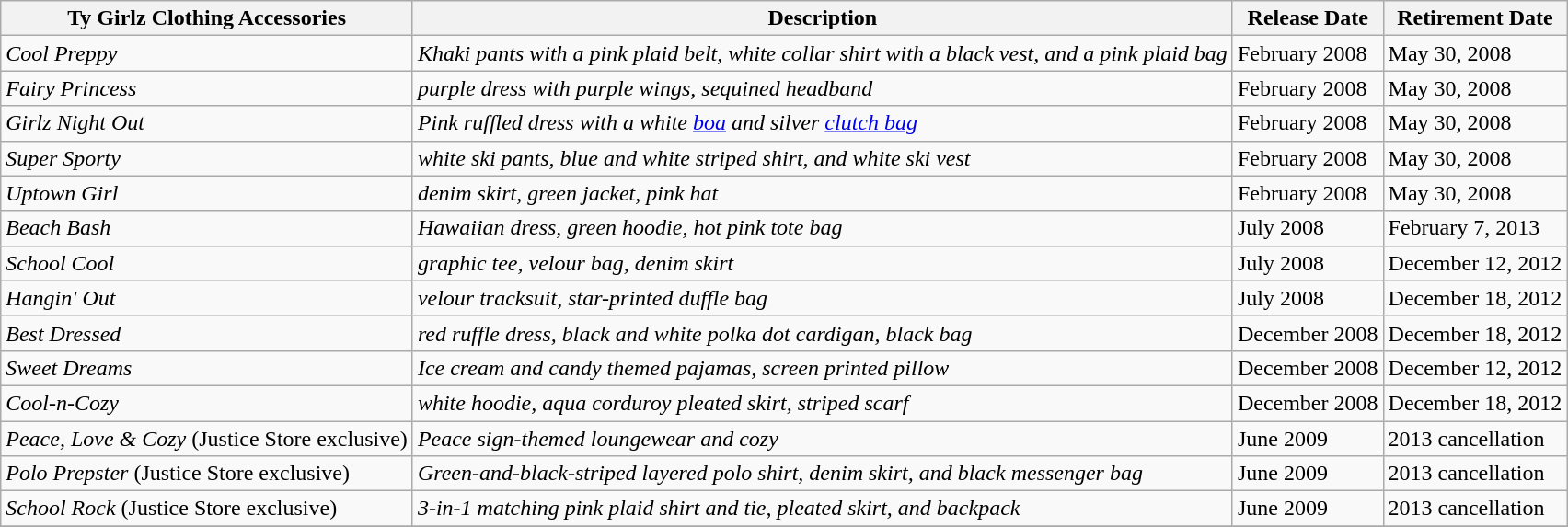<table class="wikitable">
<tr>
<th>Ty Girlz Clothing Accessories</th>
<th>Description</th>
<th>Release Date</th>
<th>Retirement Date</th>
</tr>
<tr>
<td><em>Cool Preppy</em></td>
<td><em>Khaki pants with a pink plaid belt, white collar shirt with a black vest, and a pink plaid bag</em></td>
<td>February 2008</td>
<td>May 30, 2008</td>
</tr>
<tr>
<td><em>Fairy Princess</em></td>
<td><em>purple dress with purple wings, sequined headband</em></td>
<td>February 2008</td>
<td>May 30, 2008</td>
</tr>
<tr>
<td><em>Girlz Night Out</em></td>
<td><em>Pink ruffled dress with a white <a href='#'>boa</a> and silver <a href='#'>clutch bag</a></em></td>
<td>February 2008</td>
<td>May 30, 2008</td>
</tr>
<tr>
<td><em>Super Sporty</em></td>
<td><em>white ski pants, blue and white striped shirt, and white ski vest</em></td>
<td>February 2008</td>
<td>May 30, 2008</td>
</tr>
<tr>
<td><em>Uptown Girl</em></td>
<td><em>denim skirt, green jacket, pink hat</em></td>
<td>February 2008</td>
<td>May 30, 2008</td>
</tr>
<tr>
<td><em>Beach Bash</em></td>
<td><em>Hawaiian dress, green hoodie, hot pink tote bag</em></td>
<td>July 2008</td>
<td>February 7, 2013</td>
</tr>
<tr>
<td><em>School Cool</em></td>
<td><em>graphic tee, velour bag, denim skirt</em></td>
<td>July 2008</td>
<td>December 12, 2012</td>
</tr>
<tr>
<td><em>Hangin' Out</em></td>
<td><em>velour tracksuit, star-printed duffle bag</em></td>
<td>July 2008</td>
<td>December 18, 2012</td>
</tr>
<tr>
<td><em>Best Dressed</em></td>
<td><em>red ruffle dress, black and white polka dot cardigan, black bag</em></td>
<td>December 2008</td>
<td>December 18, 2012</td>
</tr>
<tr>
<td><em>Sweet Dreams</em></td>
<td><em>Ice cream and candy themed pajamas, screen printed pillow</em></td>
<td>December 2008</td>
<td>December 12, 2012</td>
</tr>
<tr>
<td><em>Cool-n-Cozy</em></td>
<td><em>white hoodie, aqua corduroy pleated skirt, striped scarf</em></td>
<td>December 2008</td>
<td>December 18, 2012</td>
</tr>
<tr>
<td><em>Peace, Love & Cozy</em> (Justice Store exclusive)</td>
<td><em>Peace sign-themed loungewear and cozy</em></td>
<td>June 2009</td>
<td>2013 cancellation</td>
</tr>
<tr>
<td><em>Polo Prepster</em> (Justice Store exclusive)</td>
<td><em>Green-and-black-striped layered polo shirt, denim skirt, and black messenger bag</em></td>
<td>June 2009</td>
<td>2013 cancellation</td>
</tr>
<tr>
<td><em>School Rock</em> (Justice Store exclusive)</td>
<td><em>3-in-1 matching pink plaid shirt and tie, pleated skirt, and backpack</em></td>
<td>June 2009</td>
<td>2013 cancellation</td>
</tr>
<tr>
</tr>
</table>
